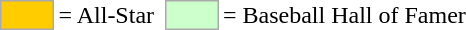<table>
<tr>
<td style="background-color:#FFCC00; border:1px solid #aaaaaa; width:2em;"></td>
<td>= All-Star</td>
<td></td>
<td style="background-color:#CCFFCC; border:1px solid #aaaaaa; width:2em;"></td>
<td>= Baseball Hall of Famer</td>
</tr>
</table>
